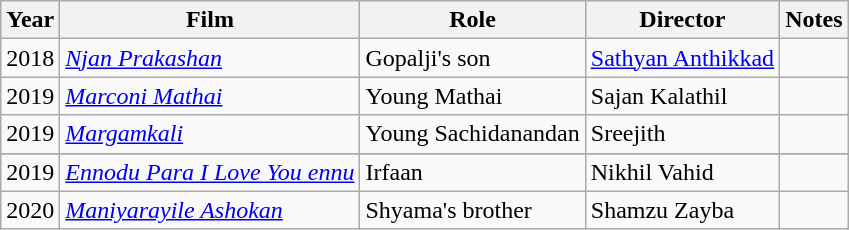<table class="wikitable sortable">
<tr>
<th>Year</th>
<th>Film</th>
<th>Role</th>
<th>Director</th>
<th>Notes</th>
</tr>
<tr>
<td>2018</td>
<td><em><a href='#'>Njan Prakashan</a></em></td>
<td>Gopalji's son</td>
<td><a href='#'>Sathyan Anthikkad</a></td>
<td></td>
</tr>
<tr>
<td>2019</td>
<td><em><a href='#'>Marconi Mathai</a></em></td>
<td>Young Mathai</td>
<td>Sajan Kalathil</td>
<td></td>
</tr>
<tr>
<td>2019</td>
<td><em><a href='#'>Margamkali</a></em></td>
<td>Young Sachidanandan</td>
<td>Sreejith</td>
<td></td>
</tr>
<tr>
</tr>
<tr>
<td>2019</td>
<td><em><a href='#'>Ennodu Para I Love You ennu</a></em></td>
<td>Irfaan</td>
<td>Nikhil Vahid</td>
<td></td>
</tr>
<tr>
<td>2020</td>
<td><em><a href='#'>Maniyarayile Ashokan</a></em></td>
<td>Shyama's brother</td>
<td>Shamzu Zayba</td>
<td></td>
</tr>
</table>
